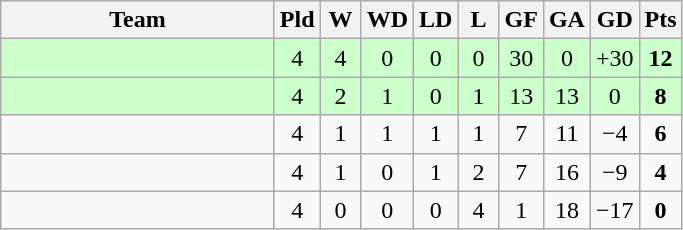<table class="wikitable" style="text-align:center">
<tr>
<th width=175>Team</th>
<th width=20>Pld</th>
<th width=20>W</th>
<th width=20>WD</th>
<th width=20>LD</th>
<th width=20>L</th>
<th width=20>GF</th>
<th width=20>GA</th>
<th width=20>GD</th>
<th width=20>Pts</th>
</tr>
<tr bgcolor=ccffcc>
<td align=left></td>
<td>4</td>
<td>4</td>
<td>0</td>
<td>0</td>
<td>0</td>
<td>30</td>
<td>0</td>
<td>+30</td>
<td><strong>12</strong></td>
</tr>
<tr bgcolor=ccffcc>
<td align=left></td>
<td>4</td>
<td>2</td>
<td>1</td>
<td>0</td>
<td>1</td>
<td>13</td>
<td>13</td>
<td>0</td>
<td><strong>8</strong></td>
</tr>
<tr>
<td align=left></td>
<td>4</td>
<td>1</td>
<td>1</td>
<td>1</td>
<td>1</td>
<td>7</td>
<td>11</td>
<td>−4</td>
<td><strong>6</strong></td>
</tr>
<tr>
<td align=left></td>
<td>4</td>
<td>1</td>
<td>0</td>
<td>1</td>
<td>2</td>
<td>7</td>
<td>16</td>
<td>−9</td>
<td><strong>4</strong></td>
</tr>
<tr>
<td align=left></td>
<td>4</td>
<td>0</td>
<td>0</td>
<td>0</td>
<td>4</td>
<td>1</td>
<td>18</td>
<td>−17</td>
<td><strong>0</strong></td>
</tr>
</table>
